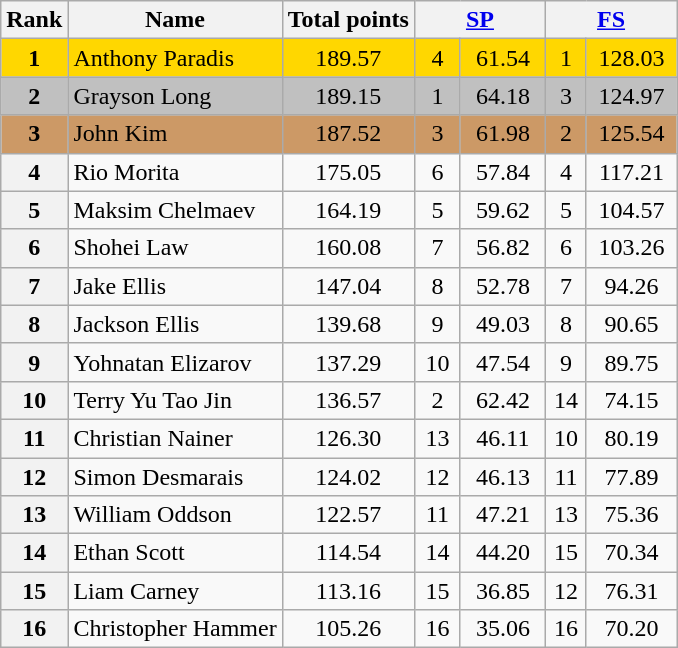<table class="wikitable sortable">
<tr>
<th>Rank</th>
<th>Name</th>
<th>Total points</th>
<th colspan="2" width="80px"><a href='#'>SP</a></th>
<th colspan="2" width="80px"><a href='#'>FS</a></th>
</tr>
<tr bgcolor="gold">
<td align="center"><strong>1</strong></td>
<td>Anthony Paradis</td>
<td align="center">189.57</td>
<td align="center">4</td>
<td align="center">61.54</td>
<td align="center">1</td>
<td align="center">128.03</td>
</tr>
<tr bgcolor="silver">
<td align="center"><strong>2</strong></td>
<td>Grayson Long</td>
<td align="center">189.15</td>
<td align="center">1</td>
<td align="center">64.18</td>
<td align="center">3</td>
<td align="center">124.97</td>
</tr>
<tr bgcolor="cc9966">
<td align="center"><strong>3</strong></td>
<td>John Kim</td>
<td align="center">187.52</td>
<td align="center">3</td>
<td align="center">61.98</td>
<td align="center">2</td>
<td align="center">125.54</td>
</tr>
<tr>
<th>4</th>
<td>Rio Morita</td>
<td align="center">175.05</td>
<td align="center">6</td>
<td align="center">57.84</td>
<td align="center">4</td>
<td align="center">117.21</td>
</tr>
<tr>
<th>5</th>
<td>Maksim Chelmaev</td>
<td align="center">164.19</td>
<td align="center">5</td>
<td align="center">59.62</td>
<td align="center">5</td>
<td align="center">104.57</td>
</tr>
<tr>
<th>6</th>
<td>Shohei Law</td>
<td align="center">160.08</td>
<td align="center">7</td>
<td align="center">56.82</td>
<td align="center">6</td>
<td align="center">103.26</td>
</tr>
<tr>
<th>7</th>
<td>Jake Ellis</td>
<td align="center">147.04</td>
<td align="center">8</td>
<td align="center">52.78</td>
<td align="center">7</td>
<td align="center">94.26</td>
</tr>
<tr>
<th>8</th>
<td>Jackson Ellis</td>
<td align="center">139.68</td>
<td align="center">9</td>
<td align="center">49.03</td>
<td align="center">8</td>
<td align="center">90.65</td>
</tr>
<tr>
<th>9</th>
<td>Yohnatan Elizarov</td>
<td align="center">137.29</td>
<td align="center">10</td>
<td align="center">47.54</td>
<td align="center">9</td>
<td align="center">89.75</td>
</tr>
<tr>
<th>10</th>
<td>Terry Yu Tao Jin</td>
<td align="center">136.57</td>
<td align="center">2</td>
<td align="center">62.42</td>
<td align="center">14</td>
<td align="center">74.15</td>
</tr>
<tr>
<th>11</th>
<td>Christian Nainer</td>
<td align="center">126.30</td>
<td align="center">13</td>
<td align="center">46.11</td>
<td align="center">10</td>
<td align="center">80.19</td>
</tr>
<tr>
<th>12</th>
<td>Simon Desmarais</td>
<td align="center">124.02</td>
<td align="center">12</td>
<td align="center">46.13</td>
<td align="center">11</td>
<td align="center">77.89</td>
</tr>
<tr>
<th>13</th>
<td>William Oddson</td>
<td align="center">122.57</td>
<td align="center">11</td>
<td align="center">47.21</td>
<td align="center">13</td>
<td align="center">75.36</td>
</tr>
<tr>
<th>14</th>
<td>Ethan Scott</td>
<td align="center">114.54</td>
<td align="center">14</td>
<td align="center">44.20</td>
<td align="center">15</td>
<td align="center">70.34</td>
</tr>
<tr>
<th>15</th>
<td>Liam Carney</td>
<td align="center">113.16</td>
<td align="center">15</td>
<td align="center">36.85</td>
<td align="center">12</td>
<td align="center">76.31</td>
</tr>
<tr>
<th>16</th>
<td>Christopher Hammer</td>
<td align="center">105.26</td>
<td align="center">16</td>
<td align="center">35.06</td>
<td align="center">16</td>
<td align="center">70.20</td>
</tr>
</table>
